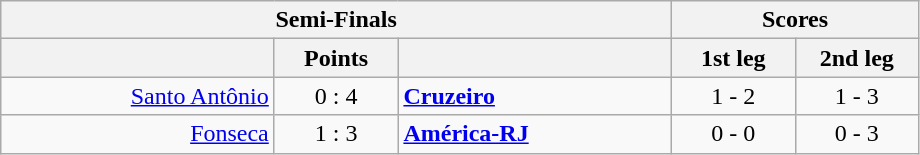<table class="wikitable" style="text-align:center;">
<tr>
<th colspan=3>Semi-Finals</th>
<th colspan=3>Scores</th>
</tr>
<tr>
<th width="175"></th>
<th width="75">Points</th>
<th width="175"></th>
<th width="75">1st leg</th>
<th width="75">2nd leg</th>
</tr>
<tr>
<td align=right><a href='#'>Santo Antônio</a></td>
<td>0 : 4</td>
<td align=left><strong><a href='#'>Cruzeiro</a></strong></td>
<td>1 - 2</td>
<td>1 - 3</td>
</tr>
<tr>
<td align=right><a href='#'>Fonseca</a></td>
<td>1 : 3</td>
<td align=left><strong><a href='#'>América-RJ</a></strong></td>
<td>0 - 0</td>
<td>0 - 3</td>
</tr>
</table>
